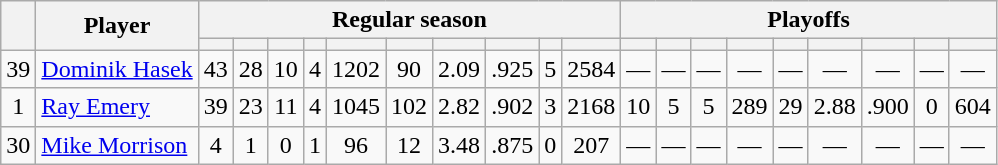<table class="wikitable plainrowheaders" style="text-align:center;">
<tr>
<th scope="col" rowspan="2"></th>
<th scope="col" rowspan="2">Player</th>
<th scope=colgroup colspan=10>Regular season</th>
<th scope=colgroup colspan=9>Playoffs</th>
</tr>
<tr>
<th scope="col"></th>
<th scope="col"></th>
<th scope="col"></th>
<th scope="col"></th>
<th scope="col"></th>
<th scope="col"></th>
<th scope="col"></th>
<th scope="col"></th>
<th scope="col"></th>
<th scope="col"></th>
<th scope="col"></th>
<th scope="col"></th>
<th scope="col"></th>
<th scope="col"></th>
<th scope="col"></th>
<th scope="col"></th>
<th scope="col"></th>
<th scope="col"></th>
<th scope="col"></th>
</tr>
<tr>
<td scope="row">39</td>
<td align="left"><a href='#'>Dominik Hasek</a></td>
<td>43</td>
<td>28</td>
<td>10</td>
<td>4</td>
<td>1202</td>
<td>90</td>
<td>2.09</td>
<td>.925</td>
<td>5</td>
<td>2584</td>
<td>—</td>
<td>—</td>
<td>—</td>
<td>—</td>
<td>—</td>
<td>—</td>
<td>—</td>
<td>—</td>
<td>—</td>
</tr>
<tr>
<td scope="row">1</td>
<td align="left"><a href='#'>Ray Emery</a></td>
<td>39</td>
<td>23</td>
<td>11</td>
<td>4</td>
<td>1045</td>
<td>102</td>
<td>2.82</td>
<td>.902</td>
<td>3</td>
<td>2168</td>
<td>10</td>
<td>5</td>
<td>5</td>
<td>289</td>
<td>29</td>
<td>2.88</td>
<td>.900</td>
<td>0</td>
<td>604</td>
</tr>
<tr>
<td scope="row">30</td>
<td align="left"><a href='#'>Mike Morrison</a></td>
<td>4</td>
<td>1</td>
<td>0</td>
<td>1</td>
<td>96</td>
<td>12</td>
<td>3.48</td>
<td>.875</td>
<td>0</td>
<td>207</td>
<td>—</td>
<td>—</td>
<td>—</td>
<td>—</td>
<td>—</td>
<td>—</td>
<td>—</td>
<td>—</td>
<td>—</td>
</tr>
</table>
